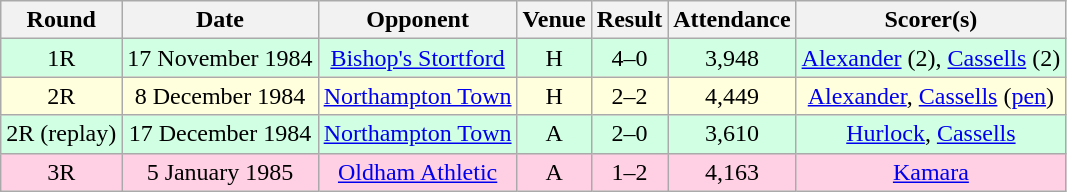<table class="wikitable sortable" style="text-align:center;">
<tr>
<th>Round</th>
<th>Date</th>
<th>Opponent</th>
<th>Venue</th>
<th>Result</th>
<th>Attendance</th>
<th>Scorer(s)</th>
</tr>
<tr style="background:#d0ffe3;">
<td>1R</td>
<td>17 November 1984</td>
<td><a href='#'>Bishop's Stortford</a></td>
<td>H</td>
<td>4–0</td>
<td>3,948</td>
<td><a href='#'>Alexander</a> (2), <a href='#'>Cassells</a> (2)</td>
</tr>
<tr style="background:#ffd;">
<td>2R</td>
<td>8 December 1984</td>
<td><a href='#'>Northampton Town</a></td>
<td>H</td>
<td>2–2</td>
<td>4,449</td>
<td><a href='#'>Alexander</a>, <a href='#'>Cassells</a> (<a href='#'>pen</a>)</td>
</tr>
<tr style="background:#d0ffe3;">
<td>2R (replay)</td>
<td>17 December 1984</td>
<td><a href='#'>Northampton Town</a></td>
<td>A</td>
<td>2–0</td>
<td>3,610</td>
<td><a href='#'>Hurlock</a>, <a href='#'>Cassells</a></td>
</tr>
<tr style="background:#ffd0e3;">
<td>3R</td>
<td>5 January 1985</td>
<td><a href='#'>Oldham Athletic</a></td>
<td>A</td>
<td>1–2</td>
<td>4,163</td>
<td><a href='#'>Kamara</a></td>
</tr>
</table>
